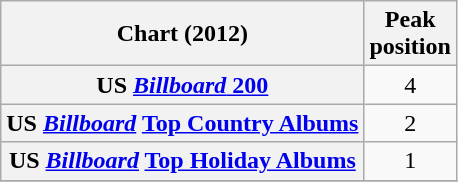<table class="wikitable plainrowheaders">
<tr>
<th>Chart (2012)</th>
<th>Peak<br>position</th>
</tr>
<tr>
<th scope="row">US <a href='#'><em>Billboard</em> 200</a></th>
<td align="center">4</td>
</tr>
<tr>
<th scope="row">US <em><a href='#'>Billboard</a></em> <a href='#'>Top Country Albums</a></th>
<td align="center">2</td>
</tr>
<tr>
<th scope="row">US <em><a href='#'>Billboard</a></em> <a href='#'>Top Holiday Albums</a></th>
<td align="center">1</td>
</tr>
<tr>
</tr>
</table>
